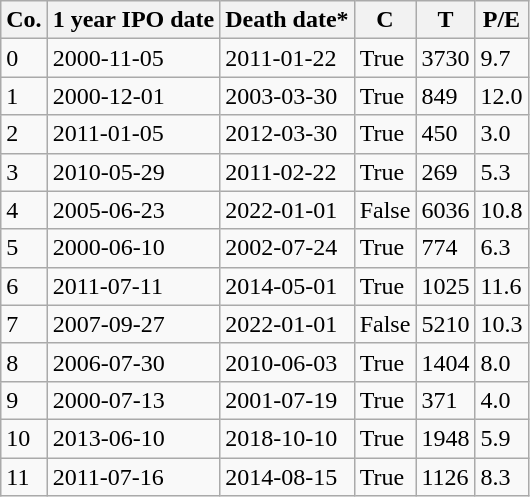<table class="wikitable floatright">
<tr>
<th>Co.</th>
<th>1 year IPO date</th>
<th>Death date*</th>
<th>C</th>
<th>T</th>
<th>P/E</th>
</tr>
<tr>
<td>0</td>
<td>2000-11-05</td>
<td>2011-01-22</td>
<td>True</td>
<td>3730</td>
<td>9.7</td>
</tr>
<tr>
<td>1</td>
<td>2000-12-01</td>
<td>2003-03-30</td>
<td>True</td>
<td>849</td>
<td>12.0</td>
</tr>
<tr>
<td>2</td>
<td>2011-01-05</td>
<td>2012-03-30</td>
<td>True</td>
<td>450</td>
<td>3.0</td>
</tr>
<tr>
<td>3</td>
<td>2010-05-29</td>
<td>2011-02-22</td>
<td>True</td>
<td>269</td>
<td>5.3</td>
</tr>
<tr>
<td>4</td>
<td>2005-06-23</td>
<td>2022-01-01</td>
<td>False</td>
<td>6036</td>
<td>10.8</td>
</tr>
<tr>
<td>5</td>
<td>2000-06-10</td>
<td>2002-07-24</td>
<td>True</td>
<td>774</td>
<td>6.3</td>
</tr>
<tr>
<td>6</td>
<td>2011-07-11</td>
<td>2014-05-01</td>
<td>True</td>
<td>1025</td>
<td>11.6</td>
</tr>
<tr>
<td>7</td>
<td>2007-09-27</td>
<td>2022-01-01</td>
<td>False</td>
<td>5210</td>
<td>10.3</td>
</tr>
<tr>
<td>8</td>
<td>2006-07-30</td>
<td>2010-06-03</td>
<td>True</td>
<td>1404</td>
<td>8.0</td>
</tr>
<tr>
<td>9</td>
<td>2000-07-13</td>
<td>2001-07-19</td>
<td>True</td>
<td>371</td>
<td>4.0</td>
</tr>
<tr>
<td>10</td>
<td>2013-06-10</td>
<td>2018-10-10</td>
<td>True</td>
<td>1948</td>
<td>5.9</td>
</tr>
<tr>
<td>11</td>
<td>2011-07-16</td>
<td>2014-08-15</td>
<td>True</td>
<td>1126</td>
<td>8.3</td>
</tr>
</table>
